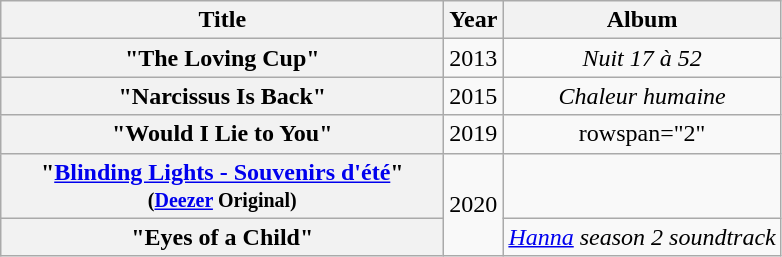<table class="wikitable plainrowheaders" style="text-align:center;">
<tr>
<th scope="col" style="width:18em;">Title</th>
<th scope="col" style="width:1em;">Year</th>
<th scope="col">Album</th>
</tr>
<tr>
<th scope="row">"The Loving Cup"</th>
<td>2013</td>
<td><em>Nuit 17 à 52</em></td>
</tr>
<tr>
<th scope="row">"Narcissus Is Back"</th>
<td>2015</td>
<td><em>Chaleur humaine</em></td>
</tr>
<tr>
<th scope="row">"Would I Lie to You"<br></th>
<td>2019</td>
<td>rowspan="2" </td>
</tr>
<tr>
<th scope="row">"<a href='#'>Blinding Lights - Souvenirs d'été</a>"<br><small>(<a href='#'>Deezer</a> Original)</small></th>
<td rowspan="2">2020</td>
</tr>
<tr>
<th scope="row">"Eyes of a Child"</th>
<td><em><a href='#'>Hanna</a> season 2 soundtrack</em></td>
</tr>
</table>
